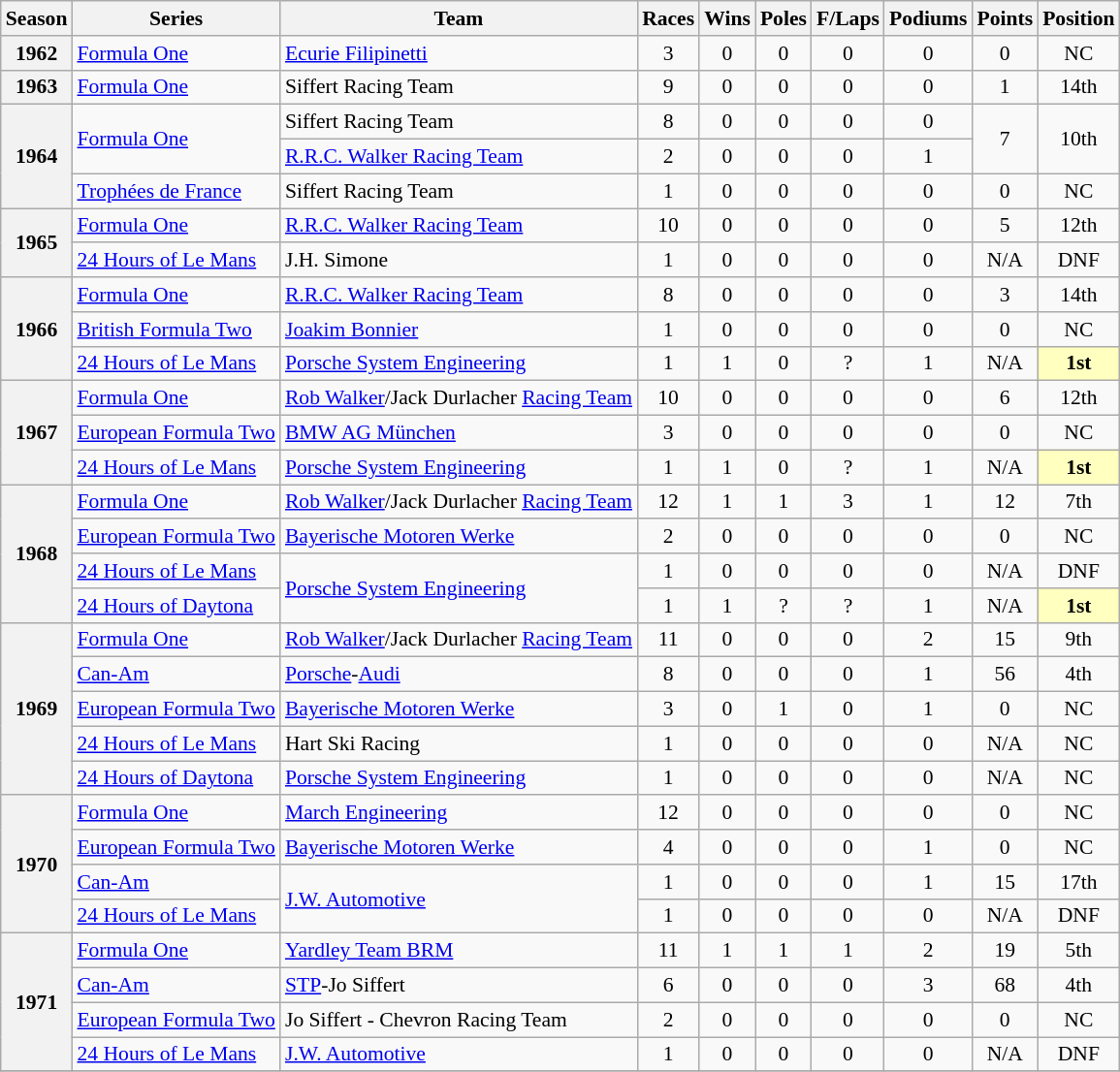<table class="wikitable" style="font-size: 90%; text-align:center">
<tr>
<th>Season</th>
<th>Series</th>
<th>Team</th>
<th>Races</th>
<th>Wins</th>
<th>Poles</th>
<th>F/Laps</th>
<th>Podiums</th>
<th>Points</th>
<th>Position</th>
</tr>
<tr>
<th>1962</th>
<td align=left><a href='#'>Formula One</a></td>
<td align=left><a href='#'>Ecurie Filipinetti</a></td>
<td>3</td>
<td>0</td>
<td>0</td>
<td>0</td>
<td>0</td>
<td>0</td>
<td>NC</td>
</tr>
<tr>
<th>1963</th>
<td align=left><a href='#'>Formula One</a></td>
<td align=left>Siffert Racing Team</td>
<td>9</td>
<td>0</td>
<td>0</td>
<td>0</td>
<td>0</td>
<td>1</td>
<td>14th</td>
</tr>
<tr>
<th rowspan=3>1964</th>
<td rowspan="2"style="text-align:left"><a href='#'>Formula One</a></td>
<td align=left>Siffert Racing Team</td>
<td>8</td>
<td>0</td>
<td>0</td>
<td>0</td>
<td>0</td>
<td rowspan=2>7</td>
<td rowspan=2>10th</td>
</tr>
<tr>
<td align=left><a href='#'>R.R.C. Walker Racing Team</a></td>
<td>2</td>
<td>0</td>
<td>0</td>
<td>0</td>
<td>1</td>
</tr>
<tr>
<td align=left><a href='#'>Trophées de France</a></td>
<td align=left>Siffert Racing Team</td>
<td>1</td>
<td>0</td>
<td>0</td>
<td>0</td>
<td>0</td>
<td>0</td>
<td>NC</td>
</tr>
<tr>
<th rowspan=2>1965</th>
<td align=left><a href='#'>Formula One</a></td>
<td align=left><a href='#'>R.R.C. Walker Racing Team</a></td>
<td>10</td>
<td>0</td>
<td>0</td>
<td>0</td>
<td>0</td>
<td>5</td>
<td>12th</td>
</tr>
<tr>
<td align=left><a href='#'>24 Hours of Le Mans</a></td>
<td align=left>J.H. Simone</td>
<td>1</td>
<td>0</td>
<td>0</td>
<td>0</td>
<td>0</td>
<td>N/A</td>
<td>DNF</td>
</tr>
<tr>
<th rowspan=3>1966</th>
<td align=left><a href='#'>Formula One</a></td>
<td align=left><a href='#'>R.R.C. Walker Racing Team</a></td>
<td>8</td>
<td>0</td>
<td>0</td>
<td>0</td>
<td>0</td>
<td>3</td>
<td>14th</td>
</tr>
<tr>
<td align=left><a href='#'>British Formula Two</a></td>
<td align=left><a href='#'>Joakim Bonnier</a></td>
<td>1</td>
<td>0</td>
<td>0</td>
<td>0</td>
<td>0</td>
<td>0</td>
<td>NC</td>
</tr>
<tr>
<td align=left><a href='#'>24 Hours of Le Mans</a></td>
<td align=left><a href='#'>Porsche System Engineering</a></td>
<td>1</td>
<td>1</td>
<td>0</td>
<td>?</td>
<td>1</td>
<td>N/A</td>
<td style="background:#FFFFBF"><strong>1st</strong></td>
</tr>
<tr>
<th rowspan=3>1967</th>
<td align=left><a href='#'>Formula One</a></td>
<td align=left><a href='#'>Rob Walker</a>/Jack Durlacher <a href='#'>Racing Team</a></td>
<td>10</td>
<td>0</td>
<td>0</td>
<td>0</td>
<td>0</td>
<td>6</td>
<td>12th</td>
</tr>
<tr>
<td align=left><a href='#'>European Formula Two</a></td>
<td align=left><a href='#'>BMW AG München</a></td>
<td>3</td>
<td>0</td>
<td>0</td>
<td>0</td>
<td>0</td>
<td>0</td>
<td>NC</td>
</tr>
<tr>
<td align=left><a href='#'>24 Hours of Le Mans</a></td>
<td align=left><a href='#'>Porsche System Engineering</a></td>
<td>1</td>
<td>1</td>
<td>0</td>
<td>?</td>
<td>1</td>
<td>N/A</td>
<td style="background:#FFFFBF"><strong>1st</strong></td>
</tr>
<tr>
<th rowspan=4>1968</th>
<td align=left><a href='#'>Formula One</a></td>
<td align=left><a href='#'>Rob Walker</a>/Jack Durlacher <a href='#'>Racing Team</a></td>
<td>12</td>
<td>1</td>
<td>1</td>
<td>3</td>
<td>1</td>
<td>12</td>
<td>7th</td>
</tr>
<tr>
<td align=left><a href='#'>European Formula Two</a></td>
<td align=left><a href='#'>Bayerische Motoren Werke</a></td>
<td>2</td>
<td>0</td>
<td>0</td>
<td>0</td>
<td>0</td>
<td>0</td>
<td>NC</td>
</tr>
<tr>
<td align=left><a href='#'>24 Hours of Le Mans</a></td>
<td rowspan="2" style="text-align:left"><a href='#'>Porsche System Engineering</a></td>
<td>1</td>
<td>0</td>
<td>0</td>
<td>0</td>
<td>0</td>
<td>N/A</td>
<td>DNF</td>
</tr>
<tr>
<td align=left><a href='#'>24 Hours of Daytona</a></td>
<td>1</td>
<td>1</td>
<td>?</td>
<td>?</td>
<td>1</td>
<td>N/A</td>
<td style="background:#FFFFBF"><strong>1st</strong></td>
</tr>
<tr>
<th rowspan=5>1969</th>
<td align=left><a href='#'>Formula One</a></td>
<td align=left><a href='#'>Rob Walker</a>/Jack Durlacher <a href='#'>Racing Team</a></td>
<td>11</td>
<td>0</td>
<td>0</td>
<td>0</td>
<td>2</td>
<td>15</td>
<td>9th</td>
</tr>
<tr>
<td align=left><a href='#'>Can-Am</a></td>
<td align=left><a href='#'>Porsche</a>-<a href='#'>Audi</a></td>
<td>8</td>
<td>0</td>
<td>0</td>
<td>0</td>
<td>1</td>
<td>56</td>
<td>4th</td>
</tr>
<tr>
<td align=left><a href='#'>European Formula Two</a></td>
<td align=left><a href='#'>Bayerische Motoren Werke</a></td>
<td>3</td>
<td>0</td>
<td>1</td>
<td>0</td>
<td>1</td>
<td>0</td>
<td>NC</td>
</tr>
<tr>
<td align=left><a href='#'>24 Hours of Le Mans</a></td>
<td align=left>Hart Ski Racing</td>
<td>1</td>
<td>0</td>
<td>0</td>
<td>0</td>
<td>0</td>
<td>N/A</td>
<td>NC</td>
</tr>
<tr>
<td align=left><a href='#'>24 Hours of Daytona</a></td>
<td align=left><a href='#'>Porsche System Engineering</a></td>
<td>1</td>
<td>0</td>
<td>0</td>
<td>0</td>
<td>0</td>
<td>N/A</td>
<td>NC</td>
</tr>
<tr>
<th rowspan=4>1970</th>
<td align=left><a href='#'>Formula One</a></td>
<td align=left><a href='#'>March Engineering</a></td>
<td>12</td>
<td>0</td>
<td>0</td>
<td>0</td>
<td>0</td>
<td>0</td>
<td>NC</td>
</tr>
<tr>
<td align=left><a href='#'>European Formula Two</a></td>
<td align=left><a href='#'>Bayerische Motoren Werke</a></td>
<td>4</td>
<td>0</td>
<td>0</td>
<td>0</td>
<td>1</td>
<td>0</td>
<td>NC</td>
</tr>
<tr>
<td align=left><a href='#'>Can-Am</a></td>
<td rowspan="2" style="text-align:left"><a href='#'>J.W. Automotive</a></td>
<td>1</td>
<td>0</td>
<td>0</td>
<td>0</td>
<td>1</td>
<td>15</td>
<td>17th</td>
</tr>
<tr>
<td align=left><a href='#'>24 Hours of Le Mans</a></td>
<td>1</td>
<td>0</td>
<td>0</td>
<td>0</td>
<td>0</td>
<td>N/A</td>
<td>DNF</td>
</tr>
<tr>
<th rowspan=4>1971</th>
<td align=left><a href='#'>Formula One</a></td>
<td align=left><a href='#'>Yardley Team BRM</a></td>
<td>11</td>
<td>1</td>
<td>1</td>
<td>1</td>
<td>2</td>
<td>19</td>
<td>5th</td>
</tr>
<tr>
<td align=left><a href='#'>Can-Am</a></td>
<td align=left><a href='#'>STP</a>-Jo Siffert</td>
<td>6</td>
<td>0</td>
<td>0</td>
<td>0</td>
<td>3</td>
<td>68</td>
<td>4th</td>
</tr>
<tr>
<td align=left><a href='#'>European Formula Two</a></td>
<td align=left>Jo Siffert - Chevron Racing Team</td>
<td>2</td>
<td>0</td>
<td>0</td>
<td>0</td>
<td>0</td>
<td>0</td>
<td>NC</td>
</tr>
<tr>
<td align=left><a href='#'>24 Hours of Le Mans</a></td>
<td align=left><a href='#'>J.W. Automotive</a></td>
<td>1</td>
<td>0</td>
<td>0</td>
<td>0</td>
<td>0</td>
<td>N/A</td>
<td>DNF</td>
</tr>
<tr>
</tr>
</table>
